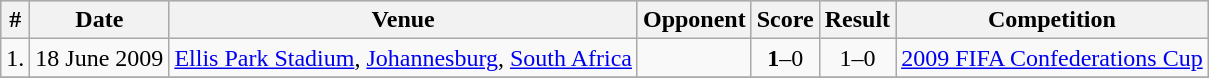<table class="wikitable collapsible">
<tr bgcolor="#CCCCCC" align="center">
<th>#</th>
<th>Date</th>
<th>Venue</th>
<th>Opponent</th>
<th>Score</th>
<th>Result</th>
<th>Competition</th>
</tr>
<tr>
<td align="center">1.</td>
<td rowspan=1>18 June 2009</td>
<td rowspan=1><a href='#'>Ellis Park Stadium</a>, <a href='#'>Johannesburg</a>, <a href='#'>South Africa</a></td>
<td rowspan=1></td>
<td align="center"><strong>1</strong>–0</td>
<td rowspan=1 align="center">1–0</td>
<td rowspan=1><a href='#'>2009 FIFA Confederations Cup</a></td>
</tr>
<tr>
</tr>
</table>
